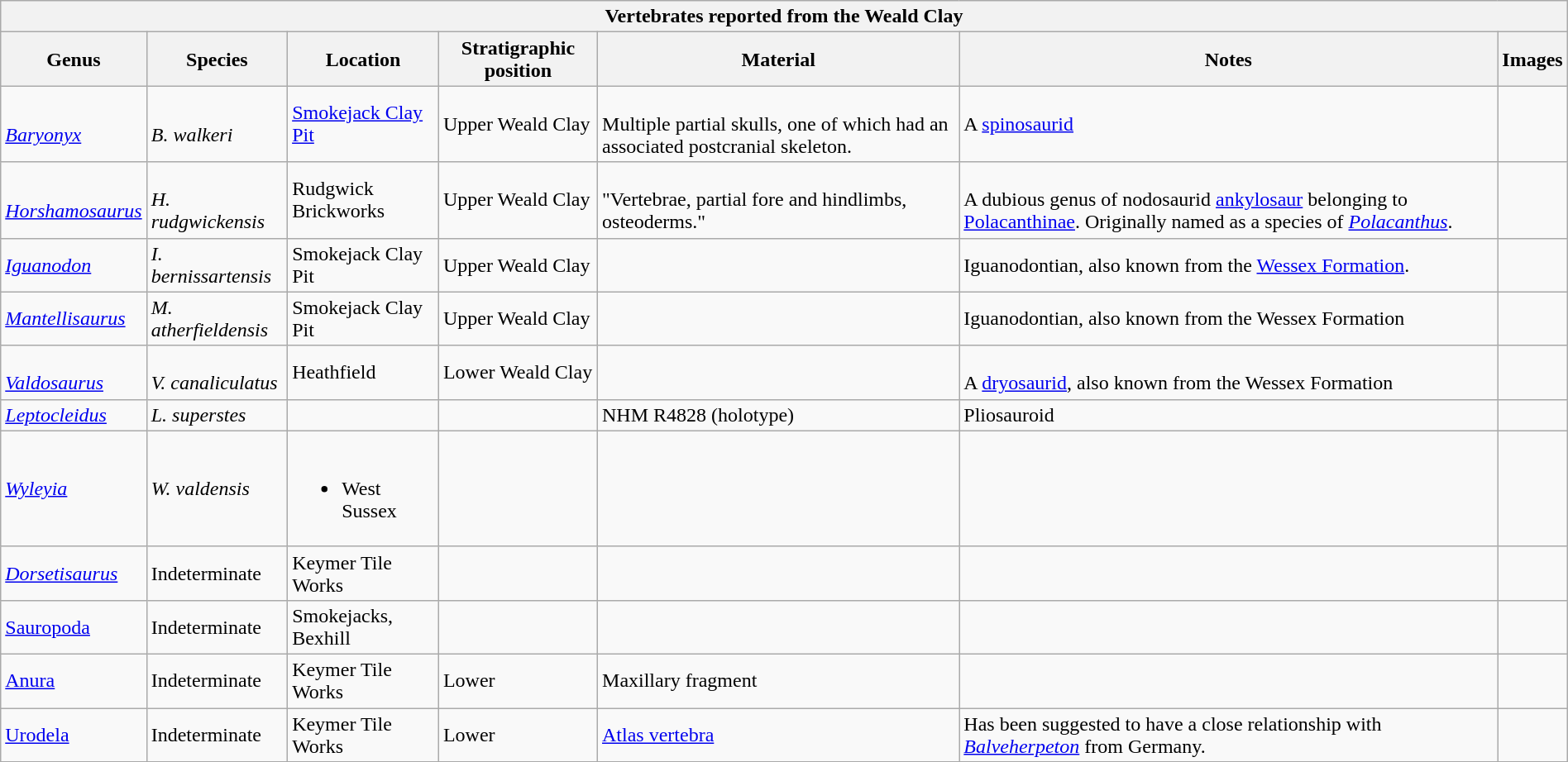<table class="wikitable" align="center" width="100%">
<tr>
<th colspan="7" align="center"><strong>Vertebrates reported from the Weald Clay</strong></th>
</tr>
<tr>
<th>Genus</th>
<th>Species</th>
<th>Location</th>
<th>Stratigraphic position</th>
<th>Material</th>
<th>Notes</th>
<th>Images</th>
</tr>
<tr>
<td><br><em><a href='#'>Baryonyx</a></em></td>
<td><br><em>B. walkeri</em></td>
<td><a href='#'>Smokejack Clay Pit</a></td>
<td>Upper Weald Clay</td>
<td><br>Multiple partial skulls, one of which had an associated postcranial skeleton.</td>
<td>A <a href='#'>spinosaurid</a></td>
<td><br></td>
</tr>
<tr>
<td><br><em><a href='#'>Horshamosaurus</a></em></td>
<td><br><em>H. rudgwickensis</em></td>
<td>Rudgwick Brickworks</td>
<td>Upper Weald Clay</td>
<td><br>"Vertebrae, partial fore and hindlimbs, osteoderms."</td>
<td><br>A dubious genus of nodosaurid <a href='#'>ankylosaur</a> belonging to <a href='#'>Polacanthinae</a>. Originally named as a species of <em><a href='#'>Polacanthus</a></em>.</td>
<td></td>
</tr>
<tr>
<td><em><a href='#'>Iguanodon</a></em></td>
<td><em>I. bernissartensis</em></td>
<td>Smokejack Clay Pit</td>
<td>Upper Weald Clay</td>
<td></td>
<td>Iguanodontian, also known from the <a href='#'>Wessex Formation</a>.</td>
<td><br></td>
</tr>
<tr>
<td><em><a href='#'>Mantellisaurus</a></em></td>
<td><em>M. atherfieldensis</em></td>
<td>Smokejack Clay Pit</td>
<td>Upper Weald Clay</td>
<td></td>
<td>Iguanodontian, also known from the Wessex Formation</td>
<td><br></td>
</tr>
<tr>
<td><br><em><a href='#'>Valdosaurus</a></em></td>
<td><br><em>V. canaliculatus</em></td>
<td>Heathfield</td>
<td>Lower Weald Clay</td>
<td></td>
<td><br>A <a href='#'>dryosaurid</a>, also known from the Wessex Formation</td>
<td></td>
</tr>
<tr>
<td><em><a href='#'>Leptocleidus</a> </em></td>
<td><em>L. superstes</em></td>
<td></td>
<td></td>
<td>NHM R4828 (holotype)</td>
<td>Pliosauroid</td>
<td><br></td>
</tr>
<tr>
<td><em><a href='#'>Wyleyia</a></em></td>
<td><em>W. valdensis</em></td>
<td><br><ul><li>West Sussex</li></ul></td>
<td></td>
<td></td>
<td></td>
<td></td>
</tr>
<tr>
<td><em><a href='#'>Dorsetisaurus</a></em></td>
<td>Indeterminate</td>
<td>Keymer Tile Works</td>
<td></td>
<td></td>
<td></td>
<td></td>
</tr>
<tr>
<td><a href='#'>Sauropoda</a></td>
<td>Indeterminate</td>
<td>Smokejacks, Bexhill</td>
<td></td>
<td></td>
<td></td>
<td></td>
</tr>
<tr>
<td><a href='#'>Anura</a></td>
<td>Indeterminate</td>
<td>Keymer Tile Works</td>
<td>Lower</td>
<td>Maxillary fragment</td>
<td></td>
<td></td>
</tr>
<tr>
<td><a href='#'>Urodela</a></td>
<td>Indeterminate</td>
<td>Keymer Tile Works</td>
<td>Lower</td>
<td><a href='#'>Atlas vertebra</a></td>
<td>Has been suggested to have a close relationship with <em><a href='#'>Balveherpeton</a></em> from Germany.</td>
<td></td>
</tr>
<tr>
</tr>
</table>
